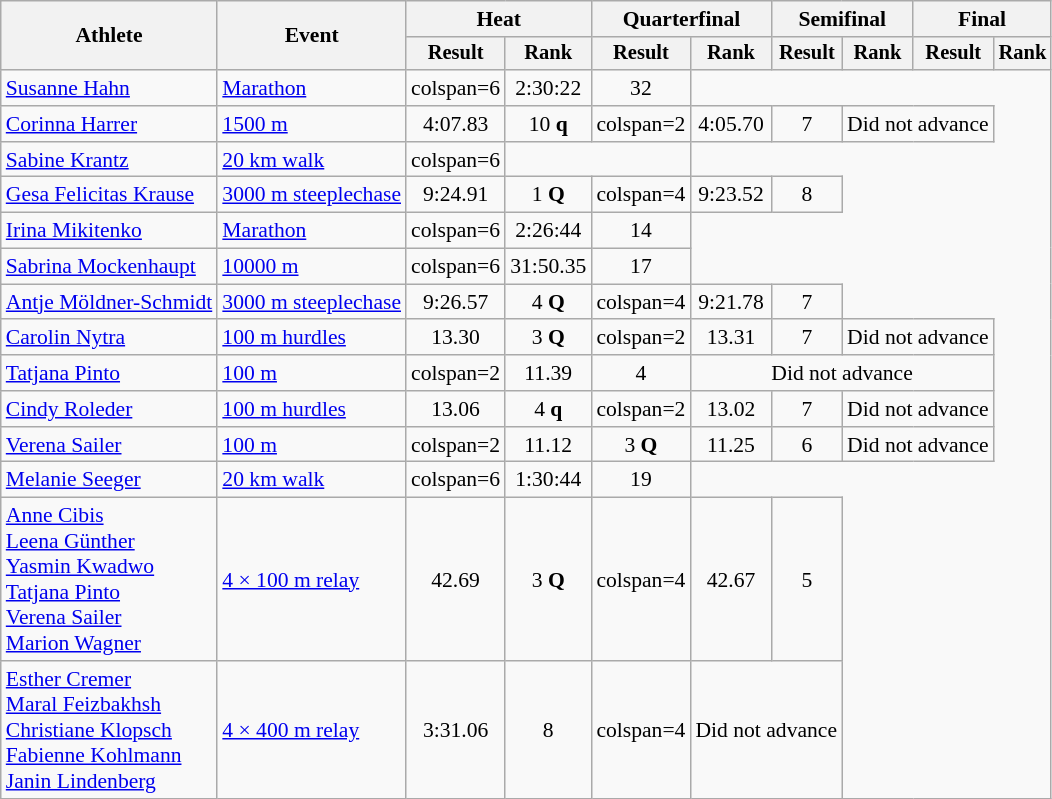<table class="wikitable" style="font-size:90%">
<tr>
<th rowspan="2">Athlete</th>
<th rowspan="2">Event</th>
<th colspan="2">Heat</th>
<th colspan="2">Quarterfinal</th>
<th colspan="2">Semifinal</th>
<th colspan="2">Final</th>
</tr>
<tr style="font-size:95%">
<th>Result</th>
<th>Rank</th>
<th>Result</th>
<th>Rank</th>
<th>Result</th>
<th>Rank</th>
<th>Result</th>
<th>Rank</th>
</tr>
<tr align=center>
<td align=left><a href='#'>Susanne Hahn</a></td>
<td align=left><a href='#'>Marathon</a></td>
<td>colspan=6 </td>
<td>2:30:22</td>
<td>32</td>
</tr>
<tr align=center>
<td align=left><a href='#'>Corinna Harrer</a></td>
<td align=left><a href='#'>1500 m</a></td>
<td>4:07.83</td>
<td>10 <strong>q</strong></td>
<td>colspan=2 </td>
<td>4:05.70</td>
<td>7</td>
<td colspan=2 align=center>Did not advance</td>
</tr>
<tr align=center>
<td align=left><a href='#'>Sabine Krantz</a></td>
<td align=left><a href='#'>20 km walk</a></td>
<td>colspan=6 </td>
<td colspan=2 align=center></td>
</tr>
<tr align=center>
<td align=left><a href='#'>Gesa Felicitas Krause</a></td>
<td align=left><a href='#'>3000 m steeplechase</a></td>
<td>9:24.91</td>
<td>1 <strong>Q</strong></td>
<td>colspan=4 </td>
<td>9:23.52</td>
<td>8</td>
</tr>
<tr align=center>
<td align=left><a href='#'>Irina Mikitenko</a></td>
<td align=left><a href='#'>Marathon</a></td>
<td>colspan=6 </td>
<td>2:26:44</td>
<td>14</td>
</tr>
<tr align=center>
<td align=left><a href='#'>Sabrina Mockenhaupt</a></td>
<td align=left><a href='#'>10000 m</a></td>
<td>colspan=6 </td>
<td>31:50.35</td>
<td>17</td>
</tr>
<tr align=center>
<td align=left><a href='#'>Antje Möldner-Schmidt</a></td>
<td align=left><a href='#'>3000 m steeplechase</a></td>
<td>9:26.57</td>
<td>4 <strong>Q</strong></td>
<td>colspan=4 </td>
<td>9:21.78</td>
<td>7</td>
</tr>
<tr align=center>
<td align=left><a href='#'>Carolin Nytra</a></td>
<td align=left><a href='#'>100 m hurdles</a></td>
<td>13.30</td>
<td>3 <strong>Q</strong></td>
<td>colspan=2 </td>
<td>13.31</td>
<td>7</td>
<td colspan=2 align=center>Did not advance</td>
</tr>
<tr align=center>
<td align=left><a href='#'>Tatjana Pinto</a></td>
<td align=left><a href='#'>100 m</a></td>
<td>colspan=2 </td>
<td>11.39</td>
<td>4</td>
<td colspan=4 align=center>Did not advance</td>
</tr>
<tr align=center>
<td align=left><a href='#'>Cindy Roleder</a></td>
<td align=left><a href='#'>100 m hurdles</a></td>
<td>13.06</td>
<td>4 <strong>q</strong></td>
<td>colspan=2 </td>
<td>13.02</td>
<td>7</td>
<td colspan=2 align=center>Did not advance</td>
</tr>
<tr align=center>
<td align=left><a href='#'>Verena Sailer</a></td>
<td align=left><a href='#'>100 m</a></td>
<td>colspan=2 </td>
<td>11.12</td>
<td>3 <strong>Q</strong></td>
<td>11.25</td>
<td>6</td>
<td colspan=2 align=center>Did not advance</td>
</tr>
<tr align=center>
<td align=left><a href='#'>Melanie Seeger</a></td>
<td align=left><a href='#'>20 km walk</a></td>
<td>colspan=6 </td>
<td>1:30:44</td>
<td>19</td>
</tr>
<tr align=center>
<td align=left><a href='#'>Anne Cibis</a><br><a href='#'>Leena Günther</a><br><a href='#'>Yasmin Kwadwo</a><br><a href='#'>Tatjana Pinto</a><br><a href='#'>Verena Sailer</a><br><a href='#'>Marion Wagner</a></td>
<td align=left><a href='#'>4 × 100 m relay</a></td>
<td>42.69</td>
<td>3 <strong>Q</strong></td>
<td>colspan=4 </td>
<td>42.67</td>
<td>5</td>
</tr>
<tr align=center>
<td align=left><a href='#'>Esther Cremer</a><br><a href='#'>Maral Feizbakhsh</a><br><a href='#'>Christiane Klopsch</a><br><a href='#'>Fabienne Kohlmann</a><br><a href='#'>Janin Lindenberg</a></td>
<td align=left><a href='#'>4 × 400 m relay</a></td>
<td>3:31.06</td>
<td>8</td>
<td>colspan=4 </td>
<td colspan=2>Did not advance</td>
</tr>
</table>
